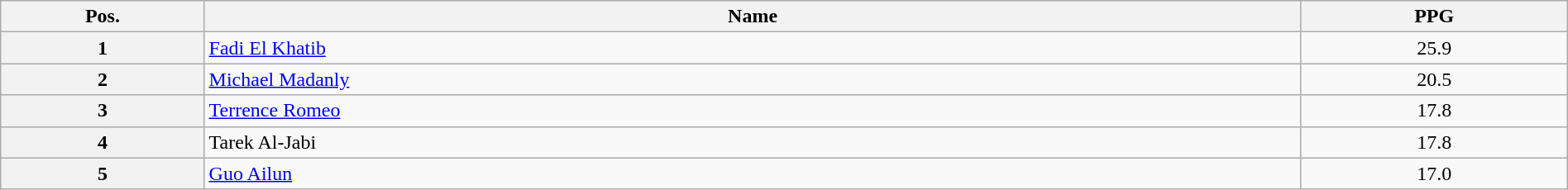<table class=wikitable width=100% style="text-align:center;">
<tr>
<th width="13%">Pos.</th>
<th width="70%">Name</th>
<th width="17%">PPG</th>
</tr>
<tr>
<th>1</th>
<td align=left> <a href='#'>Fadi El Khatib</a></td>
<td>25.9</td>
</tr>
<tr>
<th>2</th>
<td align=left> <a href='#'>Michael Madanly</a></td>
<td>20.5</td>
</tr>
<tr>
<th>3</th>
<td align=left> <a href='#'>Terrence Romeo</a></td>
<td>17.8</td>
</tr>
<tr>
<th>4</th>
<td align=left>  Tarek Al-Jabi</td>
<td>17.8</td>
</tr>
<tr>
<th>5</th>
<td align=left> <a href='#'>Guo Ailun</a></td>
<td>17.0</td>
</tr>
</table>
